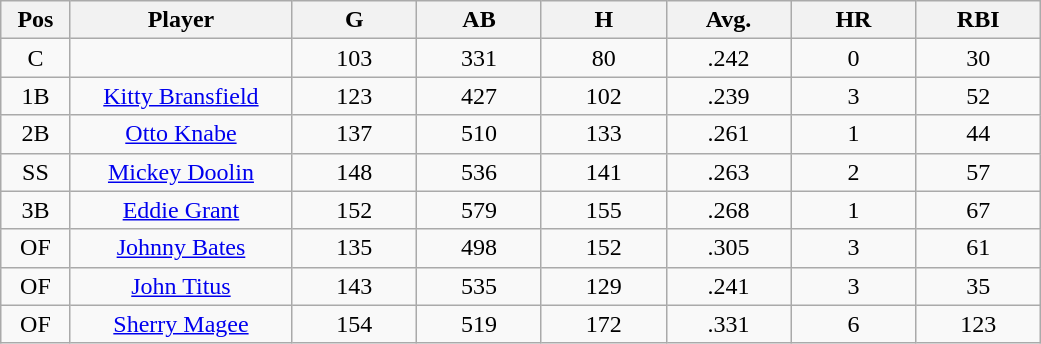<table class="wikitable sortable">
<tr>
<th bgcolor="#DDDDFF" width="5%">Pos</th>
<th bgcolor="#DDDDFF" width="16%">Player</th>
<th bgcolor="#DDDDFF" width="9%">G</th>
<th bgcolor="#DDDDFF" width="9%">AB</th>
<th bgcolor="#DDDDFF" width="9%">H</th>
<th bgcolor="#DDDDFF" width="9%">Avg.</th>
<th bgcolor="#DDDDFF" width="9%">HR</th>
<th bgcolor="#DDDDFF" width="9%">RBI</th>
</tr>
<tr align="center">
<td>C</td>
<td></td>
<td>103</td>
<td>331</td>
<td>80</td>
<td>.242</td>
<td>0</td>
<td>30</td>
</tr>
<tr align="center">
<td>1B</td>
<td><a href='#'>Kitty Bransfield</a></td>
<td>123</td>
<td>427</td>
<td>102</td>
<td>.239</td>
<td>3</td>
<td>52</td>
</tr>
<tr align="center">
<td>2B</td>
<td><a href='#'>Otto Knabe</a></td>
<td>137</td>
<td>510</td>
<td>133</td>
<td>.261</td>
<td>1</td>
<td>44</td>
</tr>
<tr align="center">
<td>SS</td>
<td><a href='#'>Mickey Doolin</a></td>
<td>148</td>
<td>536</td>
<td>141</td>
<td>.263</td>
<td>2</td>
<td>57</td>
</tr>
<tr align="center">
<td>3B</td>
<td><a href='#'>Eddie Grant</a></td>
<td>152</td>
<td>579</td>
<td>155</td>
<td>.268</td>
<td>1</td>
<td>67</td>
</tr>
<tr align="center">
<td>OF</td>
<td><a href='#'>Johnny Bates</a></td>
<td>135</td>
<td>498</td>
<td>152</td>
<td>.305</td>
<td>3</td>
<td>61</td>
</tr>
<tr align="center">
<td>OF</td>
<td><a href='#'>John Titus</a></td>
<td>143</td>
<td>535</td>
<td>129</td>
<td>.241</td>
<td>3</td>
<td>35</td>
</tr>
<tr align="center">
<td>OF</td>
<td><a href='#'>Sherry Magee</a></td>
<td>154</td>
<td>519</td>
<td>172</td>
<td>.331</td>
<td>6</td>
<td>123</td>
</tr>
</table>
